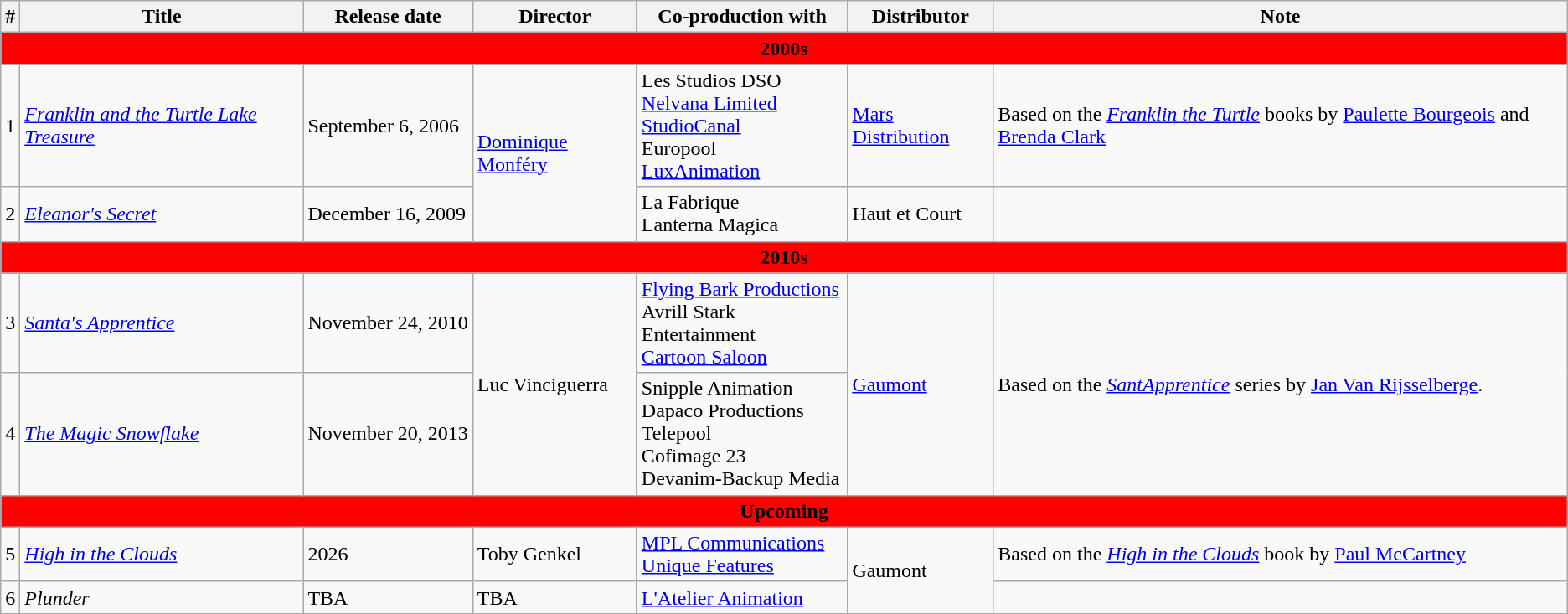<table class="wikitable sortable" style="width: auto style="width:70%; table-layout: fixed">
<tr>
<th>#</th>
<th>Title</th>
<th>Release date</th>
<th>Director</th>
<th>Co-production with</th>
<th>Distributor</th>
<th>Note</th>
</tr>
<tr>
<th colspan="7" style="background:#FF0000;">2000s</th>
</tr>
<tr>
<td>1</td>
<td><em><a href='#'>Franklin and the Turtle Lake Treasure</a></em></td>
<td>September 6, 2006</td>
<td rowspan="2"><a href='#'>Dominique Monféry</a></td>
<td>Les Studios DSO<br><a href='#'>Nelvana Limited</a><br><a href='#'>StudioCanal</a><br>Europool<br><a href='#'>LuxAnimation</a></td>
<td><a href='#'>Mars Distribution</a></td>
<td>Based on the <em><a href='#'>Franklin the Turtle</a></em> books by <a href='#'>Paulette Bourgeois</a> and <a href='#'>Brenda Clark</a></td>
</tr>
<tr>
<td>2</td>
<td><em><a href='#'>Eleanor's Secret</a></em></td>
<td>December 16, 2009</td>
<td>La Fabrique<br>Lanterna Magica</td>
<td>Haut et Court</td>
<td></td>
</tr>
<tr>
<th colspan="7" style="background:#FF0000;">2010s</th>
</tr>
<tr>
<td>3</td>
<td><em><a href='#'>Santa's Apprentice</a></em></td>
<td>November 24, 2010</td>
<td rowspan="2">Luc Vinciguerra</td>
<td><a href='#'>Flying Bark Productions</a><br>Avrill Stark Entertainment<br><a href='#'>Cartoon Saloon</a></td>
<td rowspan="2"><a href='#'>Gaumont</a></td>
<td rowspan="2">Based on the <em><a href='#'>SantApprentice</a></em> series by <a href='#'>Jan Van Rijsselberge</a>.</td>
</tr>
<tr>
<td>4</td>
<td><em><a href='#'>The Magic Snowflake</a></em></td>
<td>November 20, 2013</td>
<td>Snipple Animation<br>Dapaco Productions<br>Telepool<br>Cofimage 23<br>Devanim-Backup Media</td>
</tr>
<tr>
<th colspan="7" style="background:#FF0000;">Upcoming</th>
</tr>
<tr>
<td>5</td>
<td><em><a href='#'>High in the Clouds</a></em></td>
<td>2026</td>
<td>Toby Genkel</td>
<td><a href='#'>MPL Communications</a><br><a href='#'>Unique Features</a></td>
<td rowspan="2">Gaumont</td>
<td>Based on the <em><a href='#'>High in the Clouds</a></em> book by <a href='#'>Paul McCartney</a></td>
</tr>
<tr>
<td>6</td>
<td><em>Plunder</em></td>
<td>TBA</td>
<td>TBA</td>
<td><a href='#'>L'Atelier Animation</a></td>
<td></td>
</tr>
</table>
